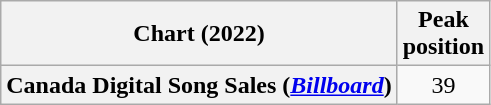<table class="wikitable plainrowheaders" style="text-align:center">
<tr>
<th scope="col">Chart (2022)</th>
<th scope="col">Peak<br>position</th>
</tr>
<tr>
<th scope="row">Canada Digital Song Sales (<em><a href='#'>Billboard</a></em>)</th>
<td>39</td>
</tr>
</table>
